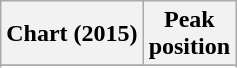<table class="wikitable">
<tr>
<th>Chart (2015)</th>
<th>Peak<br>position</th>
</tr>
<tr>
</tr>
<tr>
</tr>
</table>
